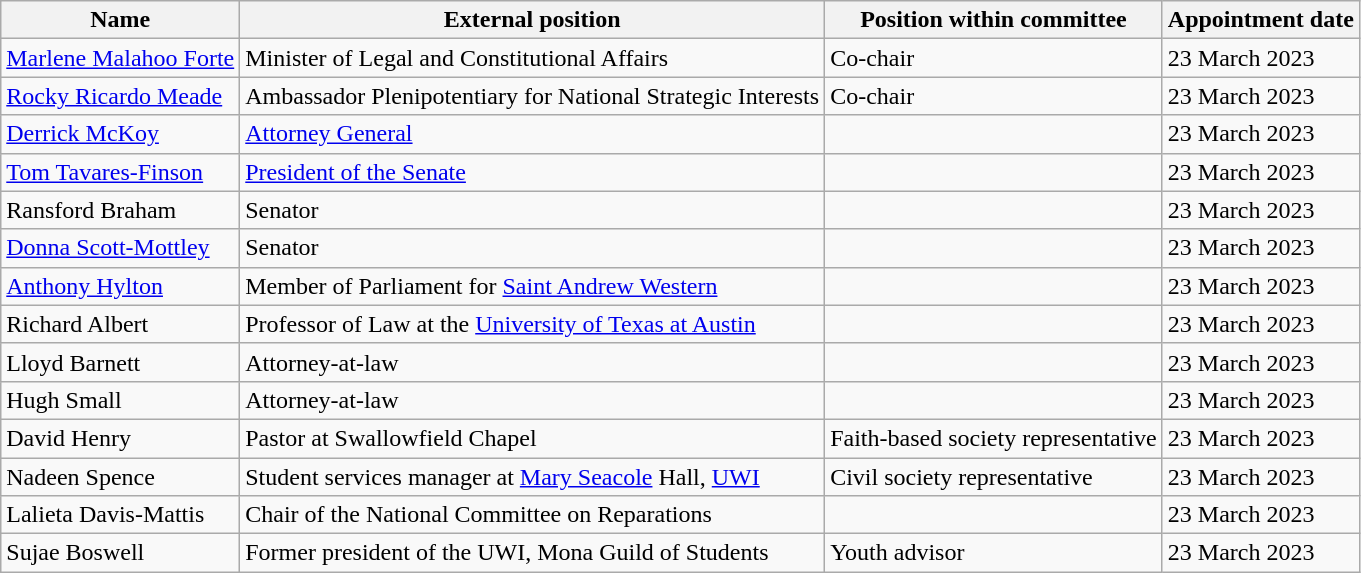<table class="wikitable">
<tr>
<th>Name</th>
<th>External position</th>
<th>Position within committee</th>
<th>Appointment date</th>
</tr>
<tr>
<td><a href='#'>Marlene Malahoo Forte</a></td>
<td>Minister of Legal and Constitutional Affairs</td>
<td>Co-chair</td>
<td>23 March 2023</td>
</tr>
<tr>
<td><a href='#'>Rocky Ricardo Meade</a></td>
<td>Ambassador Plenipotentiary for National Strategic Interests</td>
<td>Co-chair</td>
<td>23 March 2023</td>
</tr>
<tr>
<td><a href='#'>Derrick McKoy</a></td>
<td><a href='#'>Attorney General</a></td>
<td></td>
<td>23 March 2023</td>
</tr>
<tr>
<td><a href='#'>Tom Tavares-Finson</a></td>
<td><a href='#'>President of the Senate</a></td>
<td></td>
<td>23 March 2023</td>
</tr>
<tr>
<td>Ransford Braham</td>
<td>Senator</td>
<td></td>
<td>23 March 2023</td>
</tr>
<tr>
<td><a href='#'>Donna Scott-Mottley</a></td>
<td>Senator</td>
<td></td>
<td>23 March 2023</td>
</tr>
<tr>
<td><a href='#'>Anthony Hylton</a></td>
<td>Member of Parliament for <a href='#'>Saint Andrew Western</a></td>
<td></td>
<td>23 March 2023</td>
</tr>
<tr>
<td>Richard Albert</td>
<td>Professor of Law at the <a href='#'>University of Texas at Austin</a></td>
<td></td>
<td>23 March 2023</td>
</tr>
<tr>
<td>Lloyd Barnett</td>
<td>Attorney-at-law</td>
<td></td>
<td>23 March 2023</td>
</tr>
<tr>
<td>Hugh Small</td>
<td>Attorney-at-law</td>
<td></td>
<td>23 March 2023</td>
</tr>
<tr>
<td>David Henry</td>
<td>Pastor at Swallowfield Chapel</td>
<td>Faith-based society representative</td>
<td>23 March 2023</td>
</tr>
<tr>
<td>Nadeen Spence</td>
<td>Student services manager at <a href='#'>Mary Seacole</a> Hall, <a href='#'>UWI</a></td>
<td>Civil society representative</td>
<td>23 March 2023</td>
</tr>
<tr>
<td>Lalieta Davis-Mattis</td>
<td>Chair of the National Committee on Reparations</td>
<td></td>
<td>23 March 2023</td>
</tr>
<tr>
<td>Sujae Boswell</td>
<td>Former president of the UWI, Mona Guild of Students</td>
<td>Youth advisor</td>
<td>23 March 2023</td>
</tr>
</table>
